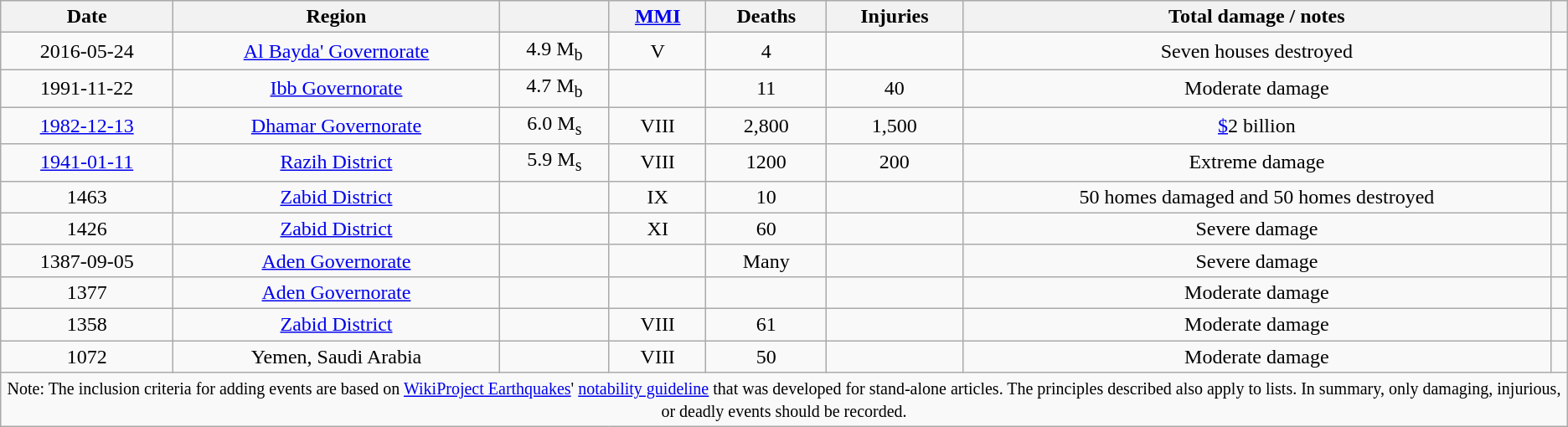<table class="wikitable sortable" style="text-align: center;">
<tr bgcolor="#ececec">
<th>Date</th>
<th>Region</th>
<th></th>
<th><a href='#'>MMI</a></th>
<th>Deaths</th>
<th>Injuries</th>
<th>Total damage / notes</th>
<th class="unsortable"></th>
</tr>
<tr>
<td>2016-05-24</td>
<td><a href='#'>Al Bayda' Governorate</a></td>
<td>4.9 M<sub>b</sub></td>
<td>V</td>
<td>4</td>
<td></td>
<td>Seven houses destroyed</td>
<td></td>
</tr>
<tr>
<td>1991-11-22</td>
<td><a href='#'>Ibb Governorate</a></td>
<td>4.7 M<sub>b</sub></td>
<td></td>
<td>11</td>
<td>40</td>
<td>Moderate damage</td>
<td></td>
</tr>
<tr>
<td><a href='#'>1982-12-13</a></td>
<td><a href='#'>Dhamar Governorate</a></td>
<td>6.0 M<sub>s</sub></td>
<td>VIII</td>
<td>2,800</td>
<td>1,500</td>
<td><a href='#'>$</a>2 billion</td>
<td></td>
</tr>
<tr>
<td><a href='#'>1941-01-11</a></td>
<td><a href='#'>Razih District</a></td>
<td>5.9 M<sub>s</sub></td>
<td>VIII</td>
<td>1200</td>
<td>200</td>
<td>Extreme damage</td>
<td></td>
</tr>
<tr>
<td>1463</td>
<td><a href='#'>Zabid District</a></td>
<td></td>
<td>IX</td>
<td>10</td>
<td></td>
<td>50 homes damaged and 50 homes destroyed</td>
<td></td>
</tr>
<tr>
<td>1426</td>
<td><a href='#'>Zabid District</a></td>
<td></td>
<td>XI</td>
<td>60</td>
<td></td>
<td>Severe damage</td>
<td></td>
</tr>
<tr>
<td>1387-09-05</td>
<td><a href='#'>Aden Governorate</a></td>
<td></td>
<td></td>
<td>Many</td>
<td></td>
<td>Severe damage</td>
<td></td>
</tr>
<tr>
<td>1377</td>
<td><a href='#'>Aden Governorate</a></td>
<td></td>
<td></td>
<td></td>
<td></td>
<td>Moderate damage</td>
<td></td>
</tr>
<tr>
<td>1358</td>
<td><a href='#'>Zabid District</a></td>
<td></td>
<td>VIII</td>
<td>61</td>
<td></td>
<td>Moderate damage</td>
<td></td>
</tr>
<tr>
<td>1072</td>
<td>Yemen, Saudi Arabia</td>
<td></td>
<td>VIII</td>
<td>50</td>
<td></td>
<td>Moderate damage</td>
<td></td>
</tr>
<tr class="sortbottom">
<td colspan="9" style="text-align: center;"><small>Note: The inclusion criteria for adding events are based on <a href='#'>WikiProject Earthquakes</a>' <a href='#'>notability guideline</a> that was developed for stand-alone articles. The principles described also apply to lists. In summary, only damaging, injurious, or deadly events should be recorded.</small></td>
</tr>
</table>
